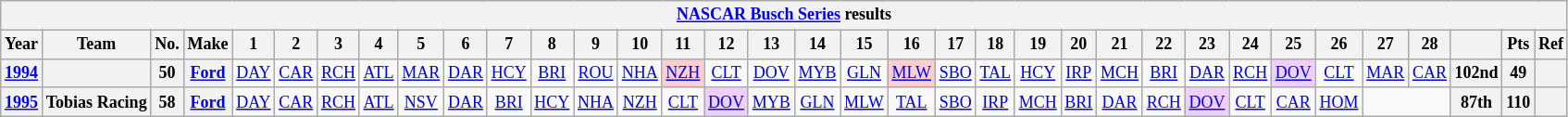<table class="wikitable" style="text-align:center; font-size:75%">
<tr>
<th colspan=35><a href='#'>NASCAR Busch Series</a> results</th>
</tr>
<tr>
<th>Year</th>
<th>Team</th>
<th>No.</th>
<th>Make</th>
<th>1</th>
<th>2</th>
<th>3</th>
<th>4</th>
<th>5</th>
<th>6</th>
<th>7</th>
<th>8</th>
<th>9</th>
<th>10</th>
<th>11</th>
<th>12</th>
<th>13</th>
<th>14</th>
<th>15</th>
<th>16</th>
<th>17</th>
<th>18</th>
<th>19</th>
<th>20</th>
<th>21</th>
<th>22</th>
<th>23</th>
<th>24</th>
<th>25</th>
<th>26</th>
<th>27</th>
<th>28</th>
<th></th>
<th>Pts</th>
<th>Ref</th>
</tr>
<tr>
<th><a href='#'>1994</a></th>
<th></th>
<th>50</th>
<th><a href='#'>Ford</a></th>
<td><a href='#'>DAY</a></td>
<td><a href='#'>CAR</a></td>
<td><a href='#'>RCH</a></td>
<td><a href='#'>ATL</a></td>
<td><a href='#'>MAR</a></td>
<td><a href='#'>DAR</a></td>
<td><a href='#'>HCY</a></td>
<td><a href='#'>BRI</a></td>
<td><a href='#'>ROU</a></td>
<td><a href='#'>NHA</a></td>
<td style="background-color:#FFCFCF"><a href='#'>NZH</a><br></td>
<td><a href='#'>CLT</a></td>
<td><a href='#'>DOV</a></td>
<td><a href='#'>MYB</a></td>
<td><a href='#'>GLN</a></td>
<td style="background-color:#FFCFCF"><a href='#'>MLW</a><br></td>
<td><a href='#'>SBO</a></td>
<td><a href='#'>TAL</a></td>
<td><a href='#'>HCY</a></td>
<td><a href='#'>IRP</a></td>
<td><a href='#'>MCH</a></td>
<td><a href='#'>BRI</a></td>
<td><a href='#'>DAR</a></td>
<td><a href='#'>RCH</a></td>
<td style="background-color:#EFCFFF"><a href='#'>DOV</a><br></td>
<td><a href='#'>CLT</a></td>
<td><a href='#'>MAR</a></td>
<td><a href='#'>CAR</a></td>
<th>102nd</th>
<th>49</th>
<th></th>
</tr>
<tr>
<th><a href='#'>1995</a></th>
<th>Tobias Racing</th>
<th>58</th>
<th><a href='#'>Ford</a></th>
<td><a href='#'>DAY</a></td>
<td><a href='#'>CAR</a></td>
<td><a href='#'>RCH</a></td>
<td><a href='#'>ATL</a></td>
<td><a href='#'>NSV</a></td>
<td><a href='#'>DAR</a></td>
<td><a href='#'>BRI</a></td>
<td><a href='#'>HCY</a></td>
<td><a href='#'>NHA</a></td>
<td><a href='#'>NZH</a></td>
<td><a href='#'>CLT</a></td>
<td style="background-color:#EFCFFF"><a href='#'>DOV</a><br></td>
<td><a href='#'>MYB</a></td>
<td><a href='#'>GLN</a></td>
<td><a href='#'>MLW</a></td>
<td><a href='#'>TAL</a></td>
<td><a href='#'>SBO</a></td>
<td><a href='#'>IRP</a></td>
<td><a href='#'>MCH</a></td>
<td><a href='#'>BRI</a></td>
<td><a href='#'>DAR</a></td>
<td><a href='#'>RCH</a></td>
<td style="background-color:#EFCFFF"><a href='#'>DOV</a><br></td>
<td><a href='#'>CLT</a></td>
<td><a href='#'>CAR</a></td>
<td><a href='#'>HOM</a></td>
<td colspan=2></td>
<th>87th</th>
<th>110</th>
<th></th>
</tr>
</table>
